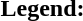<table class="toccolours" style="font-size:100%; white-space:nowrap;">
<tr>
<td><strong>Legend:</strong></td>
<td>      </td>
</tr>
<tr>
<td></td>
</tr>
<tr>
<td></td>
</tr>
</table>
